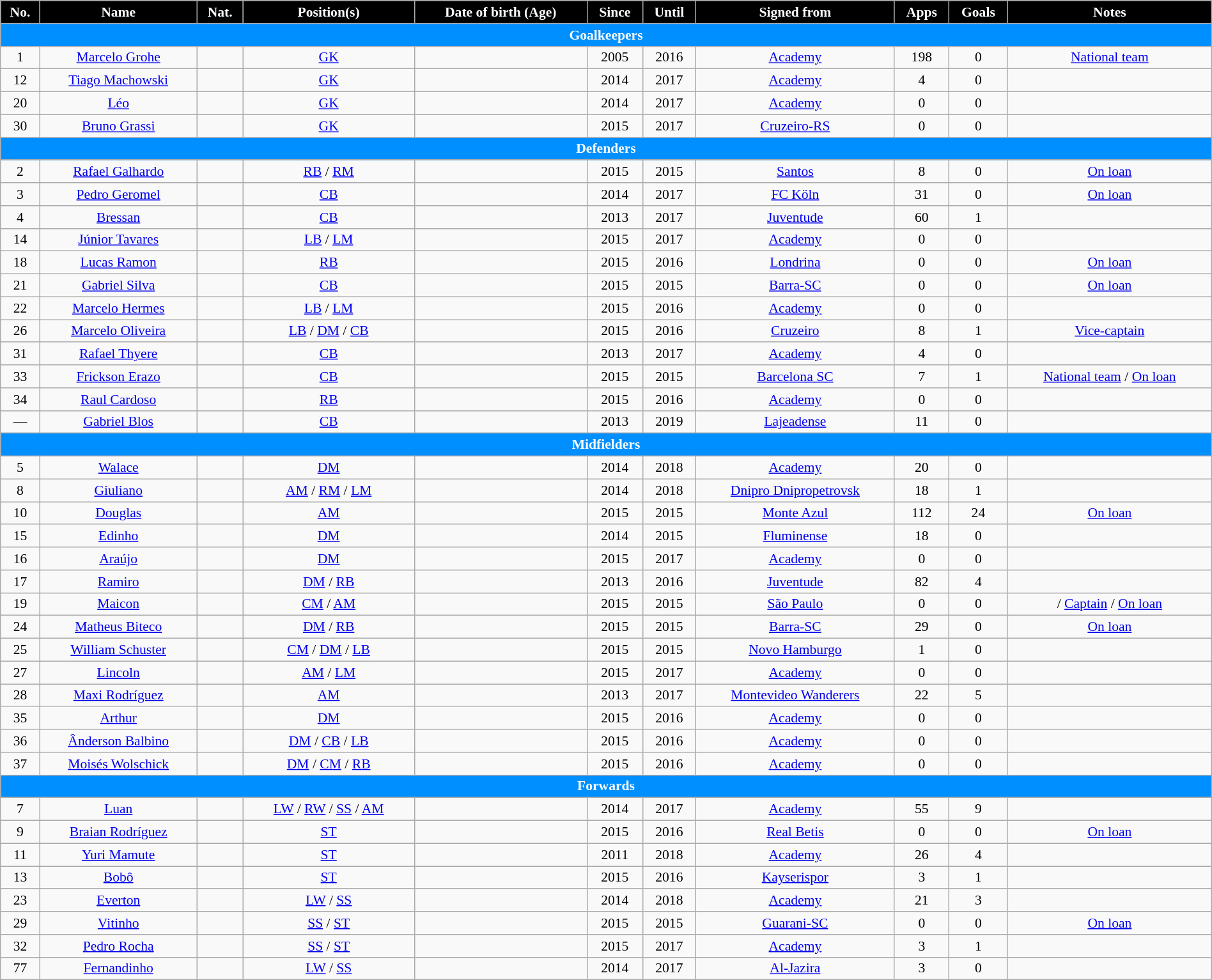<table class="wikitable" style="text-align: center; font-size:90%" width=100%>
<tr>
<th style="background:#000000; color:white; text-align:center;">No.</th>
<th style="background:#000000; color:white; text-align:center;">Name</th>
<th style="background:#000000; color:white; text-align:center;">Nat.</th>
<th style="background:#000000; color:white; text-align:center;">Position(s)</th>
<th style="background:#000000; color:white; text-align:center;">Date of birth (Age)</th>
<th style="background:#000000; color:white; text-align:center;">Since</th>
<th style="background:#000000; color:white; text-align:center;">Until</th>
<th style="background:#000000; color:white; text-align:center;">Signed from</th>
<th style="background:#000000; color:white; text-align:center;">Apps</th>
<th style="background:#000000; color:white; text-align:center;">Goals</th>
<th style="background:#000000; color:white; text-align:center;">Notes</th>
</tr>
<tr>
<th colspan="11" style="background:#008FFF; color:white; text-align:center;">Goalkeepers</th>
</tr>
<tr>
<td>1</td>
<td><a href='#'>Marcelo Grohe</a></td>
<td></td>
<td><a href='#'>GK</a></td>
<td></td>
<td>2005</td>
<td>2016</td>
<td><a href='#'>Academy</a></td>
<td>198</td>
<td>0</td>
<td><a href='#'>National team</a></td>
</tr>
<tr>
<td>12</td>
<td><a href='#'>Tiago Machowski</a></td>
<td></td>
<td><a href='#'>GK</a></td>
<td></td>
<td>2014</td>
<td>2017</td>
<td><a href='#'>Academy</a></td>
<td>4</td>
<td>0</td>
<td></td>
</tr>
<tr>
<td>20</td>
<td><a href='#'>Léo</a></td>
<td></td>
<td><a href='#'>GK</a></td>
<td></td>
<td>2014</td>
<td>2017</td>
<td><a href='#'>Academy</a></td>
<td>0</td>
<td>0</td>
<td></td>
</tr>
<tr>
<td>30</td>
<td><a href='#'>Bruno Grassi</a></td>
<td></td>
<td><a href='#'>GK</a></td>
<td></td>
<td>2015</td>
<td>2017</td>
<td> <a href='#'>Cruzeiro-RS</a></td>
<td>0</td>
<td>0</td>
<td></td>
</tr>
<tr>
<th colspan="11" style="background:#008FFF; color:white; text-align:center;">Defenders</th>
</tr>
<tr>
<td>2</td>
<td><a href='#'>Rafael Galhardo</a></td>
<td></td>
<td><a href='#'>RB</a> / <a href='#'>RM</a></td>
<td></td>
<td>2015</td>
<td>2015</td>
<td> <a href='#'>Santos</a></td>
<td>8</td>
<td>0</td>
<td><a href='#'>On loan</a></td>
</tr>
<tr>
<td>3</td>
<td><a href='#'>Pedro Geromel</a></td>
<td></td>
<td><a href='#'>CB</a></td>
<td></td>
<td>2014</td>
<td>2017</td>
<td> <a href='#'>FC Köln</a></td>
<td>31</td>
<td>0</td>
<td><a href='#'>On loan</a></td>
</tr>
<tr>
<td>4</td>
<td><a href='#'>Bressan</a></td>
<td></td>
<td><a href='#'>CB</a></td>
<td></td>
<td>2013</td>
<td>2017</td>
<td> <a href='#'>Juventude</a></td>
<td>60</td>
<td>1</td>
<td></td>
</tr>
<tr>
<td>14</td>
<td><a href='#'>Júnior Tavares</a></td>
<td></td>
<td><a href='#'>LB</a> / <a href='#'>LM</a></td>
<td></td>
<td>2015</td>
<td>2017</td>
<td><a href='#'>Academy</a></td>
<td>0</td>
<td>0</td>
<td></td>
</tr>
<tr>
<td>18</td>
<td><a href='#'>Lucas Ramon</a></td>
<td></td>
<td><a href='#'>RB</a></td>
<td></td>
<td>2015</td>
<td>2016</td>
<td> <a href='#'>Londrina</a></td>
<td>0</td>
<td>0</td>
<td><a href='#'>On loan</a></td>
</tr>
<tr>
<td>21</td>
<td><a href='#'>Gabriel Silva</a></td>
<td></td>
<td><a href='#'>CB</a></td>
<td></td>
<td>2015</td>
<td>2015</td>
<td> <a href='#'>Barra-SC</a></td>
<td>0</td>
<td>0</td>
<td><a href='#'>On loan</a></td>
</tr>
<tr>
<td>22</td>
<td><a href='#'>Marcelo Hermes</a></td>
<td></td>
<td><a href='#'>LB</a> / <a href='#'>LM</a></td>
<td></td>
<td>2015</td>
<td>2016</td>
<td><a href='#'>Academy</a></td>
<td>0</td>
<td>0</td>
<td></td>
</tr>
<tr>
<td>26</td>
<td><a href='#'>Marcelo Oliveira</a></td>
<td></td>
<td><a href='#'>LB</a> / <a href='#'>DM</a> / <a href='#'>CB</a></td>
<td></td>
<td>2015</td>
<td>2016</td>
<td> <a href='#'>Cruzeiro</a></td>
<td>8</td>
<td>1</td>
<td><a href='#'>Vice-captain</a></td>
</tr>
<tr>
<td>31</td>
<td><a href='#'>Rafael Thyere</a></td>
<td></td>
<td><a href='#'>CB</a></td>
<td></td>
<td>2013</td>
<td>2017</td>
<td><a href='#'>Academy</a></td>
<td>4</td>
<td>0</td>
<td></td>
</tr>
<tr>
<td>33</td>
<td><a href='#'>Frickson Erazo</a></td>
<td></td>
<td><a href='#'>CB</a></td>
<td></td>
<td>2015</td>
<td>2015</td>
<td> <a href='#'>Barcelona SC</a></td>
<td>7</td>
<td>1</td>
<td><a href='#'>National team</a> / <a href='#'>On loan</a></td>
</tr>
<tr>
<td>34</td>
<td><a href='#'>Raul Cardoso</a></td>
<td></td>
<td><a href='#'>RB</a></td>
<td></td>
<td>2015</td>
<td>2016</td>
<td><a href='#'>Academy</a></td>
<td>0</td>
<td>0</td>
<td></td>
</tr>
<tr>
<td>—</td>
<td><a href='#'>Gabriel Blos</a></td>
<td></td>
<td><a href='#'>CB</a></td>
<td></td>
<td>2013</td>
<td>2019</td>
<td> <a href='#'>Lajeadense</a></td>
<td>11</td>
<td>0</td>
<td></td>
</tr>
<tr>
<th colspan="11" style="background:#008FFF; color:white; text-align:center;">Midfielders</th>
</tr>
<tr>
<td>5</td>
<td><a href='#'>Walace</a></td>
<td></td>
<td><a href='#'>DM</a></td>
<td></td>
<td>2014</td>
<td>2018</td>
<td><a href='#'>Academy</a></td>
<td>20</td>
<td>0</td>
<td></td>
</tr>
<tr>
<td>8</td>
<td><a href='#'>Giuliano</a></td>
<td></td>
<td><a href='#'>AM</a> / <a href='#'>RM</a> / <a href='#'>LM</a></td>
<td></td>
<td>2014</td>
<td>2018</td>
<td> <a href='#'>Dnipro Dnipropetrovsk</a></td>
<td>18</td>
<td>1</td>
<td></td>
</tr>
<tr>
<td>10</td>
<td><a href='#'>Douglas</a></td>
<td></td>
<td><a href='#'>AM</a></td>
<td></td>
<td>2015</td>
<td>2015</td>
<td> <a href='#'>Monte Azul</a></td>
<td>112</td>
<td>24</td>
<td><a href='#'>On loan</a></td>
</tr>
<tr>
<td>15</td>
<td><a href='#'>Edinho</a></td>
<td></td>
<td><a href='#'>DM</a></td>
<td></td>
<td>2014</td>
<td>2015</td>
<td> <a href='#'>Fluminense</a></td>
<td>18</td>
<td>0</td>
<td></td>
</tr>
<tr>
<td>16</td>
<td><a href='#'>Araújo</a></td>
<td></td>
<td><a href='#'>DM</a></td>
<td></td>
<td>2015</td>
<td>2017</td>
<td><a href='#'>Academy</a></td>
<td>0</td>
<td>0</td>
<td></td>
</tr>
<tr>
<td>17</td>
<td><a href='#'>Ramiro</a></td>
<td></td>
<td><a href='#'>DM</a> / <a href='#'>RB</a></td>
<td></td>
<td>2013</td>
<td>2016</td>
<td> <a href='#'>Juventude</a></td>
<td>82</td>
<td>4</td>
<td></td>
</tr>
<tr>
<td>19</td>
<td><a href='#'>Maicon</a></td>
<td></td>
<td><a href='#'>CM</a> / <a href='#'>AM</a></td>
<td></td>
<td>2015</td>
<td>2015</td>
<td> <a href='#'>São Paulo</a></td>
<td>0</td>
<td>0</td>
<td> / <a href='#'>Captain</a> / <a href='#'>On loan</a></td>
</tr>
<tr>
<td>24</td>
<td><a href='#'>Matheus Biteco</a></td>
<td></td>
<td><a href='#'>DM</a> / <a href='#'>RB</a></td>
<td></td>
<td>2015</td>
<td>2015</td>
<td> <a href='#'>Barra-SC</a></td>
<td>29</td>
<td>0</td>
<td><a href='#'>On loan</a></td>
</tr>
<tr>
<td>25</td>
<td><a href='#'>William Schuster</a></td>
<td></td>
<td><a href='#'>CM</a> / <a href='#'>DM</a> / <a href='#'>LB</a></td>
<td></td>
<td>2015</td>
<td>2015</td>
<td> <a href='#'>Novo Hamburgo</a></td>
<td>1</td>
<td>0</td>
<td></td>
</tr>
<tr>
<td>27</td>
<td><a href='#'>Lincoln</a></td>
<td></td>
<td><a href='#'>AM</a> / <a href='#'>LM</a></td>
<td></td>
<td>2015</td>
<td>2017</td>
<td><a href='#'>Academy</a></td>
<td>0</td>
<td>0</td>
<td></td>
</tr>
<tr>
<td>28</td>
<td><a href='#'>Maxi Rodríguez</a></td>
<td></td>
<td><a href='#'>AM</a></td>
<td></td>
<td>2013</td>
<td>2017</td>
<td> <a href='#'>Montevideo Wanderers</a></td>
<td>22</td>
<td>5</td>
<td></td>
</tr>
<tr>
<td>35</td>
<td><a href='#'>Arthur</a></td>
<td></td>
<td><a href='#'>DM</a></td>
<td></td>
<td>2015</td>
<td>2016</td>
<td><a href='#'>Academy</a></td>
<td>0</td>
<td>0</td>
<td></td>
</tr>
<tr>
<td>36</td>
<td><a href='#'>Ânderson Balbino</a></td>
<td></td>
<td><a href='#'>DM</a> / <a href='#'>CB</a> / <a href='#'>LB</a></td>
<td></td>
<td>2015</td>
<td>2016</td>
<td><a href='#'>Academy</a></td>
<td>0</td>
<td>0</td>
<td></td>
</tr>
<tr>
<td>37</td>
<td><a href='#'>Moisés Wolschick</a></td>
<td></td>
<td><a href='#'>DM</a> / <a href='#'>CM</a> / <a href='#'>RB</a></td>
<td></td>
<td>2015</td>
<td>2016</td>
<td><a href='#'>Academy</a></td>
<td>0</td>
<td>0</td>
<td></td>
</tr>
<tr>
<th colspan="11" style="background:#008FFF; color:white; text-align:center;">Forwards</th>
</tr>
<tr>
<td>7</td>
<td><a href='#'>Luan</a></td>
<td></td>
<td><a href='#'>LW</a> / <a href='#'>RW</a> / <a href='#'>SS</a> / <a href='#'>AM</a></td>
<td></td>
<td>2014</td>
<td>2017</td>
<td><a href='#'>Academy</a></td>
<td>55</td>
<td>9</td>
<td></td>
</tr>
<tr>
<td>9</td>
<td><a href='#'>Braian Rodríguez</a></td>
<td></td>
<td><a href='#'>ST</a></td>
<td></td>
<td>2015</td>
<td>2016</td>
<td> <a href='#'>Real Betis</a></td>
<td>0</td>
<td>0</td>
<td><a href='#'>On loan</a></td>
</tr>
<tr>
<td>11</td>
<td><a href='#'>Yuri Mamute</a></td>
<td></td>
<td><a href='#'>ST</a></td>
<td></td>
<td>2011</td>
<td>2018</td>
<td><a href='#'>Academy</a></td>
<td>26</td>
<td>4</td>
<td></td>
</tr>
<tr>
<td>13</td>
<td><a href='#'>Bobô</a></td>
<td></td>
<td><a href='#'>ST</a></td>
<td></td>
<td>2015</td>
<td>2016</td>
<td> <a href='#'>Kayserispor</a></td>
<td>3</td>
<td>1</td>
<td></td>
</tr>
<tr>
<td>23</td>
<td><a href='#'>Everton</a></td>
<td></td>
<td><a href='#'>LW</a> / <a href='#'>SS</a></td>
<td></td>
<td>2014</td>
<td>2018</td>
<td><a href='#'>Academy</a></td>
<td>21</td>
<td>3</td>
<td></td>
</tr>
<tr>
<td>29</td>
<td><a href='#'>Vitinho</a></td>
<td></td>
<td><a href='#'>SS</a> / <a href='#'>ST</a></td>
<td></td>
<td>2015</td>
<td>2015</td>
<td> <a href='#'>Guarani-SC</a></td>
<td>0</td>
<td>0</td>
<td><a href='#'>On loan</a></td>
</tr>
<tr>
<td>32</td>
<td><a href='#'>Pedro Rocha</a></td>
<td></td>
<td><a href='#'>SS</a> / <a href='#'>ST</a></td>
<td></td>
<td>2015</td>
<td>2017</td>
<td><a href='#'>Academy</a></td>
<td>3</td>
<td>1</td>
<td></td>
</tr>
<tr>
<td>77</td>
<td><a href='#'>Fernandinho</a></td>
<td></td>
<td><a href='#'>LW</a> / <a href='#'>SS</a></td>
<td></td>
<td>2014</td>
<td>2017</td>
<td> <a href='#'>Al-Jazira</a></td>
<td>3</td>
<td>0</td>
<td></td>
</tr>
</table>
